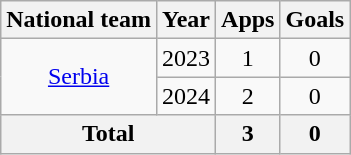<table class="wikitable" style="text-align:center">
<tr>
<th>National team</th>
<th>Year</th>
<th>Apps</th>
<th>Goals</th>
</tr>
<tr>
<td rowspan='2'><a href='#'>Serbia</a></td>
<td>2023</td>
<td>1</td>
<td>0</td>
</tr>
<tr>
<td>2024</td>
<td>2</td>
<td>0</td>
</tr>
<tr>
<th colspan="2">Total</th>
<th>3</th>
<th>0</th>
</tr>
</table>
